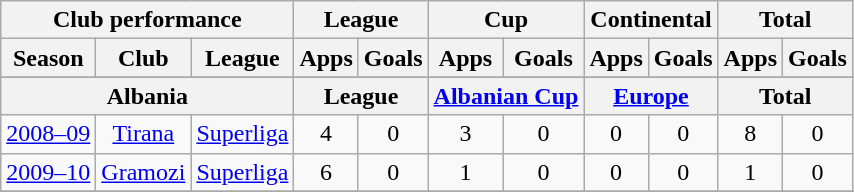<table class="wikitable" style="text-align:center">
<tr>
<th colspan=3>Club performance</th>
<th colspan=2>League</th>
<th colspan=2>Cup</th>
<th colspan=2>Continental</th>
<th colspan=2>Total</th>
</tr>
<tr>
<th>Season</th>
<th>Club</th>
<th>League</th>
<th>Apps</th>
<th>Goals</th>
<th>Apps</th>
<th>Goals</th>
<th>Apps</th>
<th>Goals</th>
<th>Apps</th>
<th>Goals</th>
</tr>
<tr>
</tr>
<tr>
<th colspan=3>Albania</th>
<th colspan=2>League</th>
<th colspan=2><a href='#'>Albanian Cup</a></th>
<th colspan=2><a href='#'>Europe</a></th>
<th colspan=2>Total</th>
</tr>
<tr>
<td><a href='#'>2008–09</a></td>
<td rowspan="1"><a href='#'>Tirana</a></td>
<td rowspan="1"><a href='#'>Superliga</a></td>
<td>4</td>
<td>0</td>
<td>3</td>
<td>0</td>
<td>0</td>
<td>0</td>
<td>8</td>
<td>0</td>
</tr>
<tr>
<td><a href='#'>2009–10</a></td>
<td rowspan="1"><a href='#'>Gramozi</a></td>
<td rowspan="1"><a href='#'>Superliga</a></td>
<td>6</td>
<td>0</td>
<td>1</td>
<td>0</td>
<td>0</td>
<td>0</td>
<td>1</td>
<td>0</td>
</tr>
<tr>
</tr>
</table>
